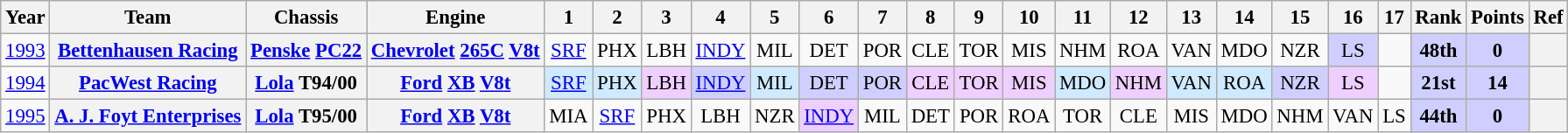<table class="wikitable" style="text-align:center; font-size:95%">
<tr>
<th>Year</th>
<th>Team</th>
<th>Chassis</th>
<th>Engine</th>
<th>1</th>
<th>2</th>
<th>3</th>
<th>4</th>
<th>5</th>
<th>6</th>
<th>7</th>
<th>8</th>
<th>9</th>
<th>10</th>
<th>11</th>
<th>12</th>
<th>13</th>
<th>14</th>
<th>15</th>
<th>16</th>
<th>17</th>
<th>Rank</th>
<th>Points</th>
<th>Ref</th>
</tr>
<tr>
<td><a href='#'>1993</a></td>
<th><a href='#'>Bettenhausen Racing</a></th>
<th><a href='#'>Penske</a> <a href='#'>PC22</a></th>
<th><a href='#'>Chevrolet</a> <a href='#'>265C</a> <a href='#'>V8</a><a href='#'>t</a></th>
<td><a href='#'>SRF</a></td>
<td>PHX</td>
<td>LBH</td>
<td><a href='#'>INDY</a></td>
<td>MIL</td>
<td>DET</td>
<td>POR</td>
<td>CLE</td>
<td>TOR</td>
<td>MIS</td>
<td>NHM</td>
<td>ROA</td>
<td>VAN</td>
<td>MDO</td>
<td>NZR</td>
<td style="background:#CFCFFF;">LS<br></td>
<td></td>
<td style="background:#CFCFFF;"><strong>48th</strong></td>
<td style="background:#CFCFFF;"><strong>0</strong></td>
<th></th>
</tr>
<tr>
<td><a href='#'>1994</a></td>
<th><a href='#'>PacWest Racing</a></th>
<th><a href='#'>Lola</a> T94/00</th>
<th><a href='#'>Ford</a> <a href='#'>XB</a> <a href='#'>V8</a><a href='#'>t</a></th>
<td style="background:#CFEAFF;"><a href='#'>SRF</a><br></td>
<td style="background:#CFEAFF;">PHX<br></td>
<td style="background:#EFCFFF;">LBH<br></td>
<td style="background:#CFCFFF;"><a href='#'>INDY</a><br></td>
<td style="background:#CFEAFF;">MIL<br></td>
<td style="background:#CFCFFF;">DET<br></td>
<td style="background:#CFCFFF;">POR<br></td>
<td style="background:#EFCFFF;">CLE<br></td>
<td style="background:#EFCFFF;">TOR<br></td>
<td style="background:#EFCFFF;">MIS<br></td>
<td style="background:#CFEAFF;">MDO<br></td>
<td style="background:#EFCFFF;">NHM<br></td>
<td style="background:#CFEAFF;">VAN<br></td>
<td style="background:#CFEAFF;">ROA<br></td>
<td style="background:#CFCFFF;">NZR<br></td>
<td style="background:#EFCFFF;">LS<br></td>
<td></td>
<td style="background:#CFCFFF;"><strong>21st</strong></td>
<td style="background:#CFCFFF;"><strong>14</strong></td>
<th></th>
</tr>
<tr>
<td><a href='#'>1995</a></td>
<th><a href='#'>A. J. Foyt Enterprises</a></th>
<th><a href='#'>Lola</a> T95/00</th>
<th><a href='#'>Ford</a> <a href='#'>XB</a> <a href='#'>V8</a><a href='#'>t</a></th>
<td>MIA</td>
<td><a href='#'>SRF</a></td>
<td>PHX</td>
<td>LBH</td>
<td>NZR</td>
<td style="background:#EFCFFF;"><a href='#'>INDY</a><br></td>
<td>MIL</td>
<td>DET</td>
<td>POR</td>
<td>ROA</td>
<td>TOR</td>
<td>CLE</td>
<td>MIS</td>
<td>MDO</td>
<td>NHM</td>
<td>VAN</td>
<td>LS</td>
<td style="background:#CFCFFF;"><strong>44th</strong></td>
<td style="background:#CFCFFF;"><strong>0</strong></td>
<th></th>
</tr>
</table>
